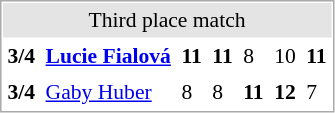<table cellspacing="1" cellpadding="3" style="border:1px solid #aaa; font-size:90%;">
<tr style="background:#e4e4e4;">
<td colspan="7" style="text-align:center;">Third place match</td>
</tr>
<tr>
<td><strong>3/4</strong></td>
<td> <strong><a href='#'>Lucie Fialová</a></strong></td>
<td><strong>11</strong></td>
<td><strong>11</strong></td>
<td>8</td>
<td>10</td>
<td><strong>11</strong></td>
</tr>
<tr>
<td><strong>3/4</strong></td>
<td> <a href='#'>Gaby Huber</a></td>
<td>8</td>
<td>8</td>
<td><strong>11</strong></td>
<td><strong>12</strong></td>
<td>7</td>
</tr>
</table>
